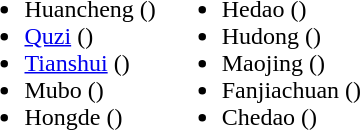<table>
<tr>
<td valign="top"><br><ul><li>Huancheng ()</li><li><a href='#'>Quzi</a>  ()</li><li><a href='#'>Tianshui</a> ()</li><li>Mubo ()</li><li>Hongde ()</li></ul></td>
<td valign="top"><br><ul><li>Hedao  ()</li><li>Hudong ()</li><li>Maojing ()</li><li>Fanjiachuan ()</li><li>Chedao  ()</li></ul></td>
</tr>
</table>
